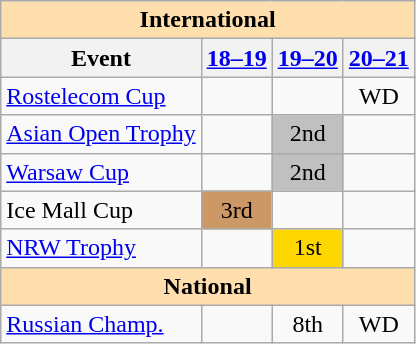<table class="wikitable" style="text-align:center">
<tr>
<th style="background-color: #ffdead; " colspan=4 align=center>International</th>
</tr>
<tr>
<th>Event</th>
<th><a href='#'>18–19</a></th>
<th><a href='#'>19–20</a></th>
<th><a href='#'>20–21</a></th>
</tr>
<tr>
<td align=left> <a href='#'>Rostelecom Cup</a></td>
<td></td>
<td></td>
<td>WD</td>
</tr>
<tr>
<td align=left> <a href='#'>Asian Open Trophy</a></td>
<td></td>
<td bgcolor=silver>2nd</td>
<td></td>
</tr>
<tr>
<td align=left> <a href='#'>Warsaw Cup</a></td>
<td></td>
<td bgcolor=silver>2nd</td>
<td></td>
</tr>
<tr>
<td align=left>Ice Mall Cup</td>
<td bgcolor=cc9966>3rd</td>
<td></td>
<td></td>
</tr>
<tr>
<td align=left><a href='#'>NRW Trophy</a></td>
<td></td>
<td bgcolor=gold>1st</td>
<td></td>
</tr>
<tr>
<th style="background-color: #ffdead; " colspan=4 align=center>National</th>
</tr>
<tr>
<td align=left><a href='#'>Russian Champ.</a></td>
<td></td>
<td>8th</td>
<td>WD</td>
</tr>
</table>
